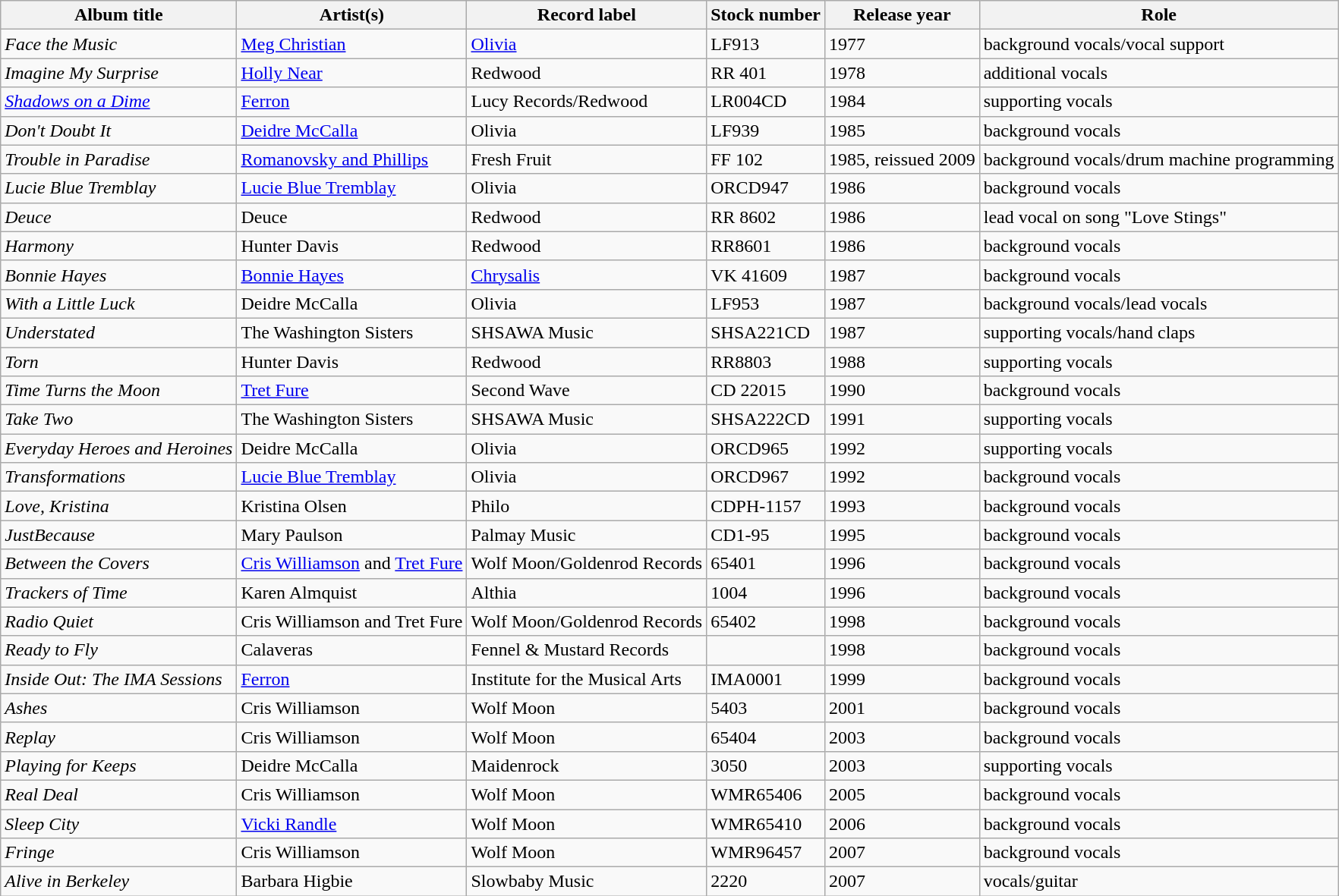<table class="wikitable sortable">
<tr>
<th scope="col">Album title</th>
<th scope="col">Artist(s)</th>
<th scope="col">Record label</th>
<th scope="col">Stock number</th>
<th scope="col">Release year</th>
<th scope="col">Role</th>
</tr>
<tr>
<td><em>Face the Music</em></td>
<td><a href='#'>Meg Christian</a></td>
<td><a href='#'>Olivia</a></td>
<td>LF913</td>
<td>1977</td>
<td>background vocals/vocal support</td>
</tr>
<tr>
<td><em>Imagine My Surprise</em></td>
<td><a href='#'>Holly Near</a></td>
<td>Redwood</td>
<td>RR 401</td>
<td>1978</td>
<td>additional vocals</td>
</tr>
<tr>
<td><em><a href='#'>Shadows on a Dime</a></em></td>
<td><a href='#'>Ferron</a></td>
<td>Lucy Records/Redwood</td>
<td>LR004CD</td>
<td>1984</td>
<td>supporting vocals</td>
</tr>
<tr>
<td><em>Don't Doubt It</em></td>
<td><a href='#'>Deidre McCalla</a></td>
<td>Olivia</td>
<td>LF939</td>
<td>1985</td>
<td>background vocals</td>
</tr>
<tr>
<td><em>Trouble in Paradise</em></td>
<td><a href='#'>Romanovsky and Phillips</a></td>
<td>Fresh Fruit</td>
<td>FF 102</td>
<td>1985, reissued 2009</td>
<td>background vocals/drum machine programming</td>
</tr>
<tr>
<td><em>Lucie Blue Tremblay</em></td>
<td><a href='#'>Lucie Blue Tremblay</a></td>
<td Olivia Records>Olivia</td>
<td>ORCD947</td>
<td>1986</td>
<td>background vocals</td>
</tr>
<tr>
<td><em>Deuce</em></td>
<td>Deuce</td>
<td>Redwood</td>
<td>RR 8602</td>
<td>1986</td>
<td>lead vocal on song "Love Stings"</td>
</tr>
<tr>
<td><em>Harmony</em></td>
<td>Hunter Davis</td>
<td>Redwood</td>
<td>RR8601</td>
<td>1986</td>
<td>background vocals</td>
</tr>
<tr>
<td><em>Bonnie Hayes</em></td>
<td><a href='#'>Bonnie Hayes</a></td>
<td><a href='#'>Chrysalis</a></td>
<td>VK 41609</td>
<td>1987</td>
<td>background vocals</td>
</tr>
<tr>
<td><em>With a Little Luck</em></td>
<td>Deidre McCalla</td>
<td>Olivia</td>
<td>LF953</td>
<td>1987</td>
<td>background vocals/lead vocals</td>
</tr>
<tr>
<td><em>Understated</em></td>
<td>The Washington Sisters</td>
<td>SHSAWA Music</td>
<td>SHSA221CD</td>
<td>1987</td>
<td>supporting vocals/hand claps</td>
</tr>
<tr>
<td><em>Torn</em></td>
<td>Hunter Davis</td>
<td>Redwood</td>
<td>RR8803</td>
<td>1988</td>
<td>supporting vocals</td>
</tr>
<tr>
<td><em>Time Turns the Moon</em></td>
<td><a href='#'>Tret Fure</a></td>
<td>Second Wave</td>
<td>CD 22015</td>
<td>1990</td>
<td>background vocals</td>
</tr>
<tr>
<td><em>Take Two</em></td>
<td>The Washington Sisters</td>
<td>SHSAWA Music</td>
<td>SHSA222CD</td>
<td>1991</td>
<td>supporting vocals</td>
</tr>
<tr>
<td><em>Everyday Heroes and Heroines</em></td>
<td>Deidre McCalla</td>
<td>Olivia</td>
<td>ORCD965</td>
<td>1992</td>
<td>supporting vocals</td>
</tr>
<tr>
<td><em>Transformations</em></td>
<td><a href='#'>Lucie Blue Tremblay</a></td>
<td>Olivia</td>
<td>ORCD967</td>
<td>1992</td>
<td>background vocals</td>
</tr>
<tr>
<td><em>Love, Kristina</em></td>
<td>Kristina Olsen</td>
<td>Philo</td>
<td>CDPH-1157</td>
<td>1993</td>
<td>background vocals</td>
</tr>
<tr>
<td><em>JustBecause</em></td>
<td>Mary Paulson</td>
<td>Palmay Music</td>
<td>CD1-95</td>
<td>1995</td>
<td>background vocals</td>
</tr>
<tr>
<td><em>Between the Covers</em></td>
<td><a href='#'>Cris Williamson</a> and <a href='#'>Tret Fure</a></td>
<td>Wolf Moon/Goldenrod Records</td>
<td>65401</td>
<td>1996</td>
<td>background vocals</td>
</tr>
<tr>
<td><em>Trackers of Time</em></td>
<td>Karen Almquist</td>
<td>Althia</td>
<td>1004</td>
<td>1996</td>
<td>background vocals</td>
</tr>
<tr>
<td><em>Radio Quiet</em></td>
<td>Cris Williamson and Tret Fure</td>
<td>Wolf Moon/Goldenrod Records</td>
<td>65402</td>
<td>1998</td>
<td>background vocals</td>
</tr>
<tr>
<td><em>Ready to Fly</em></td>
<td>Calaveras</td>
<td>Fennel & Mustard Records</td>
<td><unknown></td>
<td>1998</td>
<td>background vocals</td>
</tr>
<tr>
<td><em>Inside Out: The IMA Sessions</em></td>
<td><a href='#'>Ferron</a></td>
<td>Institute for the Musical Arts</td>
<td>IMA0001</td>
<td>1999</td>
<td>background vocals</td>
</tr>
<tr>
<td><em>Ashes</em></td>
<td>Cris Williamson</td>
<td>Wolf Moon</td>
<td>5403</td>
<td>2001</td>
<td>background vocals</td>
</tr>
<tr>
<td><em>Replay</em></td>
<td>Cris Williamson</td>
<td>Wolf Moon</td>
<td>65404</td>
<td>2003</td>
<td>background vocals</td>
</tr>
<tr>
<td><em>Playing for Keeps</em></td>
<td>Deidre McCalla</td>
<td>Maidenrock</td>
<td>3050</td>
<td>2003</td>
<td>supporting vocals</td>
</tr>
<tr>
<td><em>Real Deal</em></td>
<td>Cris Williamson</td>
<td>Wolf Moon</td>
<td>WMR65406</td>
<td>2005</td>
<td>background vocals</td>
</tr>
<tr>
<td><em>Sleep City</em></td>
<td><a href='#'>Vicki Randle</a></td>
<td>Wolf Moon</td>
<td>WMR65410</td>
<td>2006</td>
<td>background vocals</td>
</tr>
<tr>
<td><em>Fringe</em></td>
<td>Cris Williamson</td>
<td>Wolf Moon</td>
<td>WMR96457</td>
<td>2007</td>
<td>background vocals</td>
</tr>
<tr>
<td><em>Alive in Berkeley</em></td>
<td>Barbara Higbie</td>
<td>Slowbaby Music</td>
<td>2220</td>
<td>2007</td>
<td>vocals/guitar</td>
</tr>
</table>
